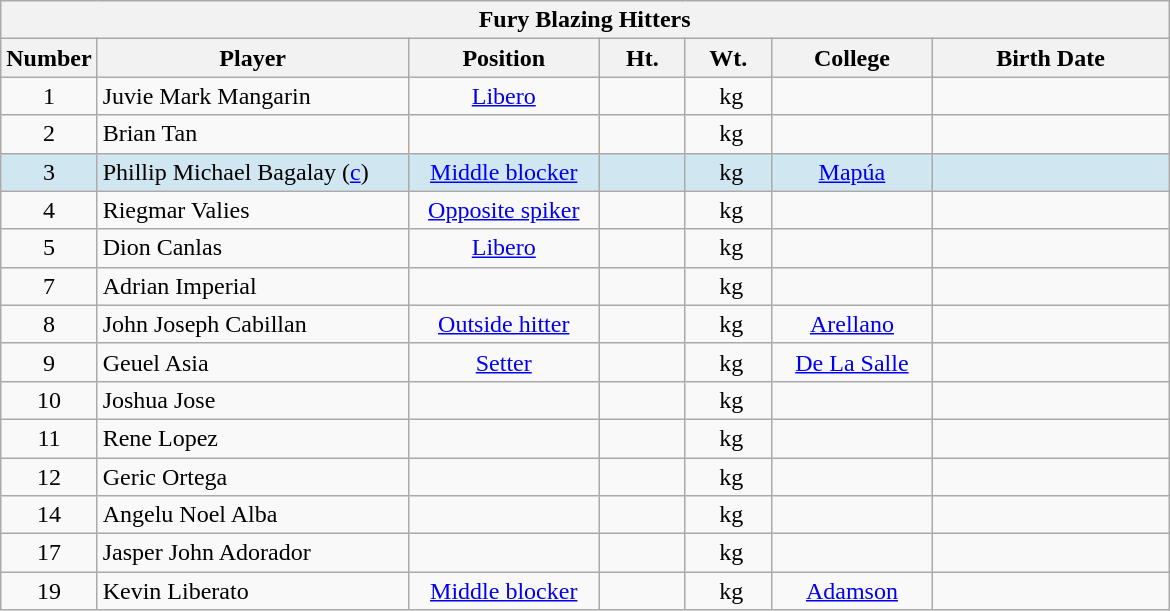<table class="wikitable sortable" style="text-align:center;">
<tr>
<th colspan="7" style="text-align: center"><strong>Fury Blazing Hitters</strong></th>
</tr>
<tr>
<th width=3px>Number</th>
<th width=200px>Player</th>
<th width=120px>Position</th>
<th width=50px>Ht.</th>
<th width=50px>Wt.</th>
<th width=100px>College</th>
<th width=150px>Birth Date</th>
</tr>
<tr>
<td>1</td>
<td style="text-align: left">Juvie Mark Mangarin</td>
<td><a href='#'>Libero</a></td>
<td></td>
<td> kg</td>
<td></td>
<td></td>
</tr>
<tr>
<td>2</td>
<td style="text-align: left">Brian Tan</td>
<td></td>
<td></td>
<td> kg</td>
<td></td>
<td></td>
</tr>
<tr bgcolor=#D0E6F>
<td>3</td>
<td style="text-align: left">Phillip Michael Bagalay (<a href='#'>c</a>)</td>
<td><a href='#'>Middle blocker</a></td>
<td></td>
<td> kg</td>
<td><a href='#'>Mapúa</a></td>
<td></td>
</tr>
<tr>
<td>4</td>
<td style="text-align: left">Riegmar Valies</td>
<td><a href='#'>Opposite spiker</a></td>
<td></td>
<td> kg</td>
<td></td>
<td></td>
</tr>
<tr>
<td>5</td>
<td style="text-align: left">Dion Canlas</td>
<td><a href='#'>Libero</a></td>
<td></td>
<td> kg</td>
<td></td>
<td></td>
</tr>
<tr>
<td>7</td>
<td style="text-align: left">Adrian Imperial</td>
<td></td>
<td></td>
<td> kg</td>
<td></td>
<td></td>
</tr>
<tr>
<td>8</td>
<td style="text-align: left">John Joseph Cabillan</td>
<td><a href='#'>Outside hitter</a></td>
<td></td>
<td> kg</td>
<td><a href='#'>Arellano</a></td>
<td></td>
</tr>
<tr>
<td>9</td>
<td style="text-align: left">Geuel Asia</td>
<td><a href='#'>Setter</a></td>
<td></td>
<td> kg</td>
<td><a href='#'>De La Salle</a></td>
<td></td>
</tr>
<tr>
<td>10</td>
<td style="text-align: left">Joshua Jose</td>
<td></td>
<td></td>
<td> kg</td>
<td></td>
<td></td>
</tr>
<tr>
<td>11</td>
<td style="text-align: left">Rene Lopez</td>
<td></td>
<td></td>
<td> kg</td>
<td></td>
<td></td>
</tr>
<tr>
<td>12</td>
<td style="text-align: left">Geric Ortega</td>
<td></td>
<td></td>
<td> kg</td>
<td></td>
<td></td>
</tr>
<tr>
<td>14</td>
<td style="text-align: left">Angelu Noel Alba</td>
<td></td>
<td></td>
<td> kg</td>
<td></td>
<td></td>
</tr>
<tr>
<td>17</td>
<td style="text-align: left">Jasper John Adorador</td>
<td></td>
<td></td>
<td> kg</td>
<td></td>
<td></td>
</tr>
<tr>
<td>19</td>
<td style="text-align: left">Kevin Liberato</td>
<td><a href='#'>Middle blocker</a></td>
<td></td>
<td> kg</td>
<td><a href='#'>Adamson</a></td>
<td></td>
</tr>
</table>
